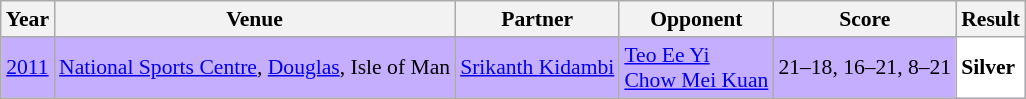<table class="sortable wikitable" style="font-size: 90%;">
<tr>
<th>Year</th>
<th>Venue</th>
<th>Partner</th>
<th>Opponent</th>
<th>Score</th>
<th>Result</th>
</tr>
<tr style="background:#C6AEFF">
<td align="center"><a href='#'>2011</a></td>
<td align="left"><a href='#'>National Sports Centre</a>, <a href='#'>Douglas</a>, Isle of Man</td>
<td align="left"> <a href='#'>Srikanth Kidambi</a></td>
<td align="left"> <a href='#'>Teo Ee Yi</a><br> <a href='#'>Chow Mei Kuan</a></td>
<td align="left">21–18, 16–21, 8–21</td>
<td style="text-align:left; background:white"> <strong>Silver</strong></td>
</tr>
</table>
